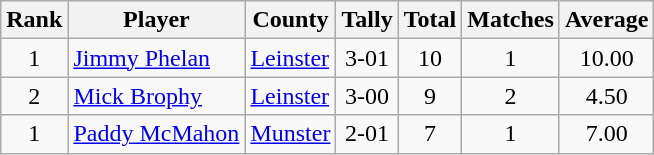<table class="wikitable">
<tr>
<th>Rank</th>
<th>Player</th>
<th>County</th>
<th>Tally</th>
<th>Total</th>
<th>Matches</th>
<th>Average</th>
</tr>
<tr>
<td rowspan=1 align=center>1</td>
<td><a href='#'>Jimmy Phelan</a></td>
<td><a href='#'>Leinster</a></td>
<td align=center>3-01</td>
<td align=center>10</td>
<td align=center>1</td>
<td align=center>10.00</td>
</tr>
<tr>
<td rowspan=1 align=center>2</td>
<td><a href='#'>Mick Brophy</a></td>
<td><a href='#'>Leinster</a></td>
<td align=center>3-00</td>
<td align=center>9</td>
<td align=center>2</td>
<td align=center>4.50</td>
</tr>
<tr>
<td rowspan=1 align=center>1</td>
<td><a href='#'>Paddy McMahon</a></td>
<td><a href='#'>Munster</a></td>
<td align=center>2-01</td>
<td align=center>7</td>
<td align=center>1</td>
<td align=center>7.00</td>
</tr>
</table>
